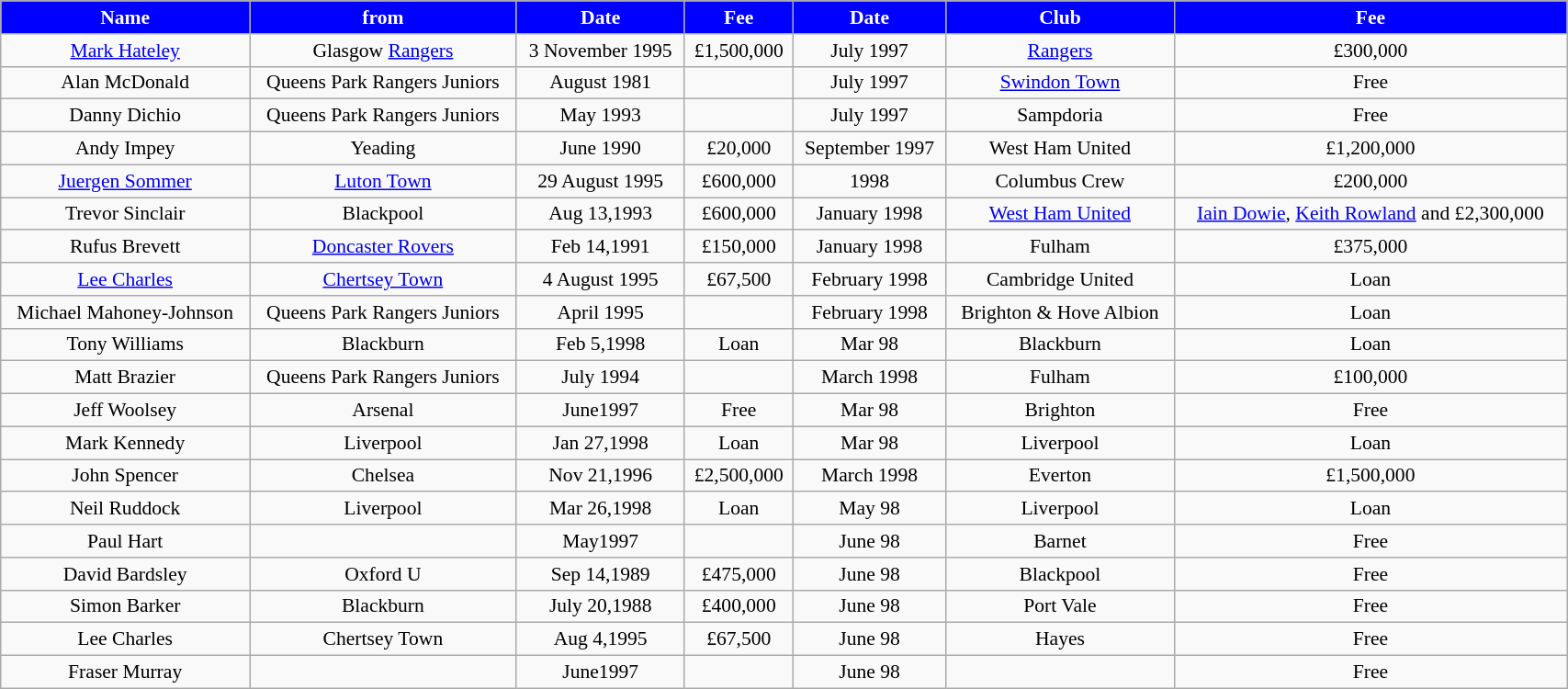<table class="wikitable" style="text-align:center; font-size:90%; width:90%;">
<tr>
<th style="background:#0000FF; color:#FFFFFF; text-align:center;"><strong>Name</strong></th>
<th style="background:#0000FF; color:#FFFFFF; text-align:center;">from</th>
<th style="background:#0000FF; color:#FFFFFF; text-align:center;">Date</th>
<th style="background:#0000FF; color:#FFFFFF; text-align:center;">Fee</th>
<th style="background:#0000FF; color:#FFFFFF; text-align:center;"><strong>Date</strong></th>
<th style="background:#0000FF; color:#FFFFFF; text-align:center;">Club</th>
<th style="background:#0000FF; color:#FFFFFF; text-align:center;"><strong>Fee</strong></th>
</tr>
<tr>
<td><a href='#'>Mark Hateley</a></td>
<td>Glasgow <a href='#'>Rangers</a></td>
<td>3 November 1995</td>
<td>£1,500,000</td>
<td>July 1997</td>
<td><a href='#'>Rangers</a></td>
<td>£300,000</td>
</tr>
<tr>
<td>Alan McDonald</td>
<td>Queens Park Rangers Juniors</td>
<td>August 1981</td>
<td></td>
<td>July 1997</td>
<td><a href='#'>Swindon Town</a></td>
<td>Free</td>
</tr>
<tr>
<td>Danny Dichio</td>
<td>Queens Park Rangers Juniors</td>
<td>May 1993</td>
<td></td>
<td>July 1997</td>
<td>Sampdoria</td>
<td>Free</td>
</tr>
<tr>
<td>Andy Impey</td>
<td>Yeading</td>
<td>June 1990</td>
<td>£20,000</td>
<td>September 1997</td>
<td>West Ham United</td>
<td>£1,200,000</td>
</tr>
<tr>
<td><a href='#'>Juergen Sommer</a></td>
<td><a href='#'>Luton Town</a></td>
<td>29 August 1995</td>
<td>£600,000</td>
<td>1998</td>
<td>Columbus Crew</td>
<td>£200,000</td>
</tr>
<tr>
<td>Trevor Sinclair</td>
<td>Blackpool</td>
<td>Aug 13,1993</td>
<td>£600,000</td>
<td>January 1998</td>
<td><a href='#'>West Ham United</a></td>
<td><a href='#'>Iain Dowie</a>,  <a href='#'>Keith Rowland</a> and £2,300,000</td>
</tr>
<tr>
<td>Rufus Brevett</td>
<td><a href='#'>Doncaster Rovers</a></td>
<td>Feb 14,1991</td>
<td>£150,000</td>
<td>January 1998</td>
<td>Fulham</td>
<td>£375,000</td>
</tr>
<tr>
<td><a href='#'>Lee Charles</a></td>
<td><a href='#'>Chertsey Town</a></td>
<td>4 August 1995</td>
<td>£67,500</td>
<td>February 1998</td>
<td>Cambridge United</td>
<td>Loan</td>
</tr>
<tr>
<td>Michael Mahoney-Johnson</td>
<td>Queens Park Rangers Juniors</td>
<td>April 1995</td>
<td></td>
<td>February 1998</td>
<td>Brighton & Hove Albion</td>
<td>Loan</td>
</tr>
<tr>
<td>Tony Williams</td>
<td>Blackburn</td>
<td>Feb 5,1998</td>
<td>Loan</td>
<td>Mar 98</td>
<td>Blackburn</td>
<td>Loan</td>
</tr>
<tr>
<td>Matt Brazier</td>
<td>Queens Park Rangers Juniors</td>
<td>July 1994</td>
<td></td>
<td>March 1998</td>
<td>Fulham</td>
<td>£100,000</td>
</tr>
<tr>
<td>Jeff Woolsey</td>
<td>Arsenal</td>
<td>June1997</td>
<td>Free</td>
<td>Mar 98</td>
<td>Brighton</td>
<td>Free</td>
</tr>
<tr>
<td>Mark Kennedy</td>
<td>Liverpool</td>
<td>Jan 27,1998</td>
<td>Loan</td>
<td>Mar 98</td>
<td>Liverpool</td>
<td>Loan</td>
</tr>
<tr>
<td>John Spencer</td>
<td>Chelsea</td>
<td>Nov 21,1996</td>
<td>£2,500,000</td>
<td>March 1998</td>
<td>Everton</td>
<td>£1,500,000</td>
</tr>
<tr>
<td>Neil Ruddock</td>
<td>Liverpool</td>
<td>Mar 26,1998</td>
<td>Loan</td>
<td>May 98</td>
<td>Liverpool</td>
<td>Loan</td>
</tr>
<tr>
<td>Paul Hart</td>
<td></td>
<td>May1997</td>
<td></td>
<td>June 98</td>
<td>Barnet</td>
<td>Free</td>
</tr>
<tr>
<td>David Bardsley</td>
<td>Oxford U</td>
<td>Sep 14,1989</td>
<td>£475,000</td>
<td>June 98</td>
<td>Blackpool</td>
<td>Free</td>
</tr>
<tr>
<td>Simon Barker</td>
<td>Blackburn</td>
<td>July 20,1988</td>
<td>£400,000</td>
<td>June 98</td>
<td>Port Vale</td>
<td>Free</td>
</tr>
<tr>
<td>Lee Charles</td>
<td>Chertsey Town</td>
<td>Aug 4,1995</td>
<td>£67,500</td>
<td>June 98</td>
<td>Hayes</td>
<td>Free</td>
</tr>
<tr>
<td>Fraser Murray</td>
<td></td>
<td>June1997</td>
<td></td>
<td>June 98</td>
<td></td>
<td>Free</td>
</tr>
</table>
